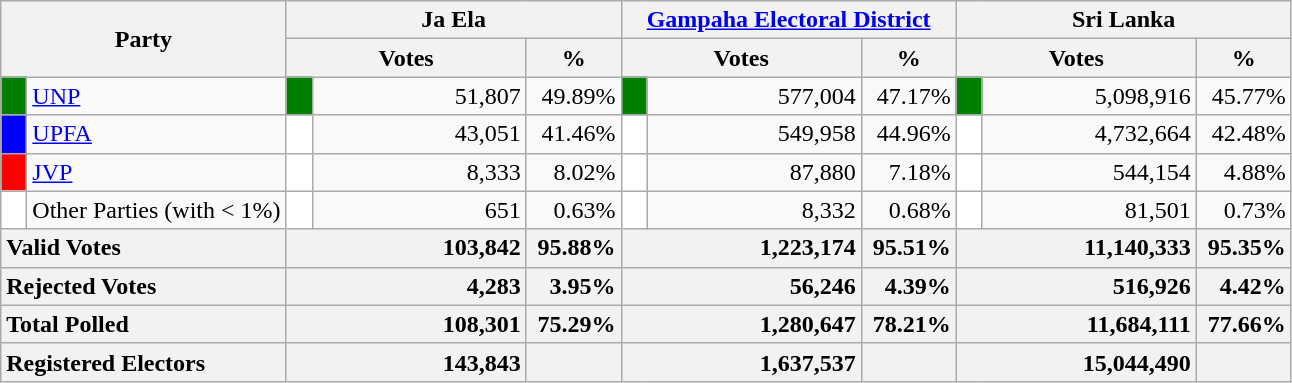<table class="wikitable">
<tr>
<th colspan="2" width="144px"rowspan="2">Party</th>
<th colspan="3" width="216px">Ja Ela</th>
<th colspan="3" width="216px"><a href='#'>Gampaha Electoral District</a></th>
<th colspan="3" width="216px">Sri Lanka</th>
</tr>
<tr>
<th colspan="2" width="144px">Votes</th>
<th>%</th>
<th colspan="2" width="144px">Votes</th>
<th>%</th>
<th colspan="2" width="144px">Votes</th>
<th>%</th>
</tr>
<tr>
<td style="background-color:green;" width="10px"></td>
<td style="text-align:left;"><a href='#'>UNP</a></td>
<td style="background-color:green;" width="10px"></td>
<td style="text-align:right;">51,807</td>
<td style="text-align:right;">49.89%</td>
<td style="background-color:green;" width="10px"></td>
<td style="text-align:right;">577,004</td>
<td style="text-align:right;">47.17%</td>
<td style="background-color:green;" width="10px"></td>
<td style="text-align:right;">5,098,916</td>
<td style="text-align:right;">45.77%</td>
</tr>
<tr>
<td style="background-color:blue;" width="10px"></td>
<td style="text-align:left;"><a href='#'>UPFA</a></td>
<td style="background-color:white;" width="10px"></td>
<td style="text-align:right;">43,051</td>
<td style="text-align:right;">41.46%</td>
<td style="background-color:white;" width="10px"></td>
<td style="text-align:right;">549,958</td>
<td style="text-align:right;">44.96%</td>
<td style="background-color:white;" width="10px"></td>
<td style="text-align:right;">4,732,664</td>
<td style="text-align:right;">42.48%</td>
</tr>
<tr>
<td style="background-color:red;" width="10px"></td>
<td style="text-align:left;"><a href='#'>JVP</a></td>
<td style="background-color:white;" width="10px"></td>
<td style="text-align:right;">8,333</td>
<td style="text-align:right;">8.02%</td>
<td style="background-color:white;" width="10px"></td>
<td style="text-align:right;">87,880</td>
<td style="text-align:right;">7.18%</td>
<td style="background-color:white;" width="10px"></td>
<td style="text-align:right;">544,154</td>
<td style="text-align:right;">4.88%</td>
</tr>
<tr>
<td style="background-color:white;" width="10px"></td>
<td style="text-align:left;">Other Parties (with < 1%)</td>
<td style="background-color:white;" width="10px"></td>
<td style="text-align:right;">651</td>
<td style="text-align:right;">0.63%</td>
<td style="background-color:white;" width="10px"></td>
<td style="text-align:right;">8,332</td>
<td style="text-align:right;">0.68%</td>
<td style="background-color:white;" width="10px"></td>
<td style="text-align:right;">81,501</td>
<td style="text-align:right;">0.73%</td>
</tr>
<tr>
<th colspan="2" width="144px"style="text-align:left;">Valid Votes</th>
<th style="text-align:right;"colspan="2" width="144px">103,842</th>
<th style="text-align:right;">95.88%</th>
<th style="text-align:right;"colspan="2" width="144px">1,223,174</th>
<th style="text-align:right;">95.51%</th>
<th style="text-align:right;"colspan="2" width="144px">11,140,333</th>
<th style="text-align:right;">95.35%</th>
</tr>
<tr>
<th colspan="2" width="144px"style="text-align:left;">Rejected Votes</th>
<th style="text-align:right;"colspan="2" width="144px">4,283</th>
<th style="text-align:right;">3.95%</th>
<th style="text-align:right;"colspan="2" width="144px">56,246</th>
<th style="text-align:right;">4.39%</th>
<th style="text-align:right;"colspan="2" width="144px">516,926</th>
<th style="text-align:right;">4.42%</th>
</tr>
<tr>
<th colspan="2" width="144px"style="text-align:left;">Total Polled</th>
<th style="text-align:right;"colspan="2" width="144px">108,301</th>
<th style="text-align:right;">75.29%</th>
<th style="text-align:right;"colspan="2" width="144px">1,280,647</th>
<th style="text-align:right;">78.21%</th>
<th style="text-align:right;"colspan="2" width="144px">11,684,111</th>
<th style="text-align:right;">77.66%</th>
</tr>
<tr>
<th colspan="2" width="144px"style="text-align:left;">Registered Electors</th>
<th style="text-align:right;"colspan="2" width="144px">143,843</th>
<th></th>
<th style="text-align:right;"colspan="2" width="144px">1,637,537</th>
<th></th>
<th style="text-align:right;"colspan="2" width="144px">15,044,490</th>
<th></th>
</tr>
</table>
